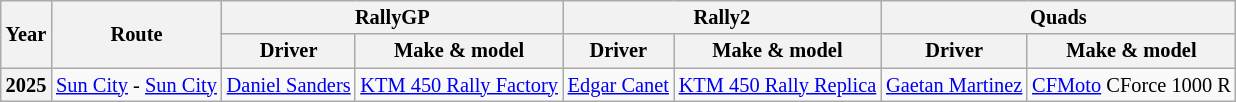<table class="wikitable" style="font-size:85%;">
<tr>
<th rowspan=2>Year</th>
<th rowspan=2>Route</th>
<th colspan=2>RallyGP</th>
<th colspan=2>Rally2</th>
<th colspan=2>Quads</th>
</tr>
<tr>
<th>Driver</th>
<th>Make & model</th>
<th>Driver</th>
<th>Make & model</th>
<th>Driver</th>
<th>Make & model</th>
</tr>
<tr>
<th>2025</th>
<td><a href='#'>Sun City</a> - <a href='#'>Sun City</a></td>
<td> <a href='#'>Daniel Sanders</a></td>
<td><a href='#'>KTM 450 Rally Factory</a></td>
<td> <a href='#'>Edgar Canet</a></td>
<td><a href='#'>KTM 450 Rally Replica</a></td>
<td> <a href='#'>Gaetan Martinez</a></td>
<td><a href='#'>CFMoto</a> CForce 1000 R</td>
</tr>
</table>
